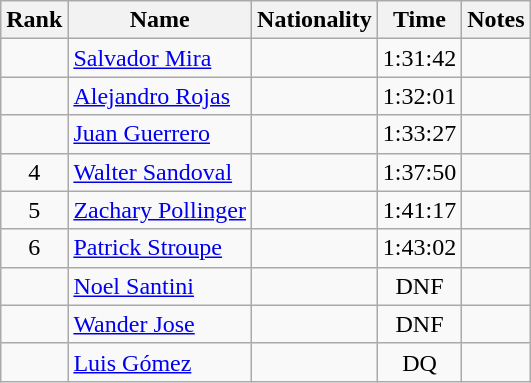<table class="wikitable sortable" style="text-align:center">
<tr>
<th>Rank</th>
<th>Name</th>
<th>Nationality</th>
<th>Time</th>
<th>Notes</th>
</tr>
<tr>
<td align=center></td>
<td align=left><a href='#'>Salvador Mira</a></td>
<td align=left></td>
<td>1:31:42</td>
<td></td>
</tr>
<tr>
<td align=center></td>
<td align=left><a href='#'>Alejandro Rojas</a></td>
<td align=left></td>
<td>1:32:01</td>
<td></td>
</tr>
<tr>
<td align=center></td>
<td align=left><a href='#'>Juan Guerrero</a></td>
<td align=left></td>
<td>1:33:27</td>
<td></td>
</tr>
<tr>
<td align=center>4</td>
<td align=left><a href='#'>Walter Sandoval</a></td>
<td align=left></td>
<td>1:37:50</td>
<td></td>
</tr>
<tr>
<td align=center>5</td>
<td align=left><a href='#'>Zachary Pollinger</a></td>
<td align=left></td>
<td>1:41:17</td>
<td></td>
</tr>
<tr>
<td align=center>6</td>
<td align=left><a href='#'>Patrick Stroupe</a></td>
<td align=left></td>
<td>1:43:02</td>
<td></td>
</tr>
<tr>
<td align=center></td>
<td align=left><a href='#'>Noel Santini</a></td>
<td align=left></td>
<td>DNF</td>
<td></td>
</tr>
<tr>
<td align=center></td>
<td align=left><a href='#'>Wander Jose</a></td>
<td align=left></td>
<td>DNF</td>
<td></td>
</tr>
<tr>
<td align=center></td>
<td align=left><a href='#'>Luis Gómez</a></td>
<td align=left></td>
<td>DQ</td>
<td></td>
</tr>
</table>
